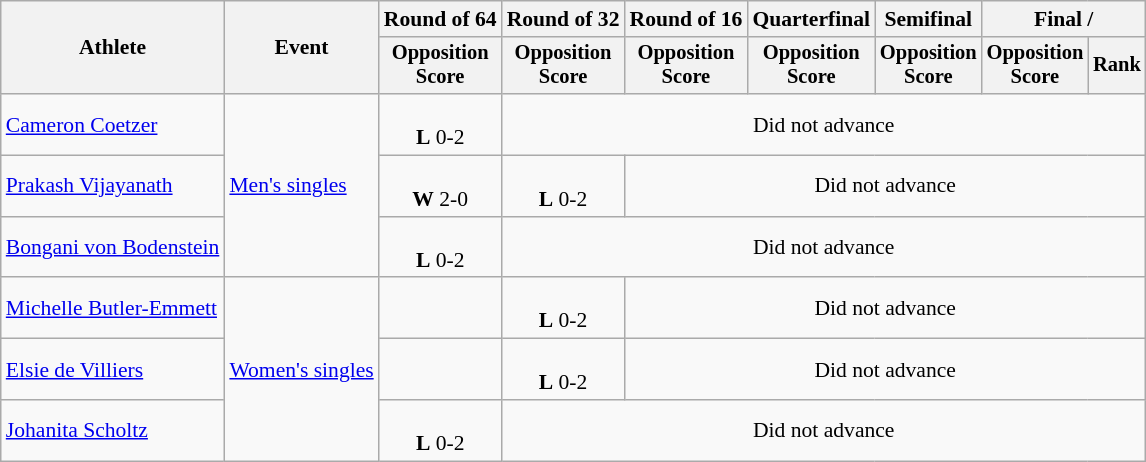<table class=wikitable style="font-size:90%">
<tr>
<th rowspan=2>Athlete</th>
<th rowspan=2>Event</th>
<th>Round of 64</th>
<th>Round of 32</th>
<th>Round of 16</th>
<th>Quarterfinal</th>
<th>Semifinal</th>
<th colspan=2>Final / </th>
</tr>
<tr style="font-size:95%">
<th>Opposition<br>Score</th>
<th>Opposition<br>Score</th>
<th>Opposition<br>Score</th>
<th>Opposition<br>Score</th>
<th>Opposition<br>Score</th>
<th>Opposition<br>Score</th>
<th>Rank</th>
</tr>
<tr align=center>
<td align=left><a href='#'>Cameron Coetzer</a></td>
<td align=left rowspan=3><a href='#'>Men's singles</a></td>
<td><br> <strong>L</strong> 0-2</td>
<td Colspan=6>Did not advance</td>
</tr>
<tr align=center>
<td align=left><a href='#'>Prakash Vijayanath</a></td>
<td><br> <strong>W</strong> 2-0</td>
<td><br> <strong>L</strong> 0-2</td>
<td Colspan=5>Did not advance</td>
</tr>
<tr align=center>
<td align=left><a href='#'>Bongani von Bodenstein</a></td>
<td><br> <strong>L</strong> 0-2</td>
<td Colspan=6>Did not advance</td>
</tr>
<tr align=center>
<td align=left><a href='#'>Michelle Butler-Emmett</a></td>
<td align=left rowspan=3><a href='#'>Women's singles</a></td>
<td></td>
<td><br> <strong>L</strong> 0-2</td>
<td Colspan=5>Did not advance</td>
</tr>
<tr align=center>
<td align=left><a href='#'>Elsie de Villiers</a></td>
<td></td>
<td><br> <strong>L</strong> 0-2</td>
<td Colspan=5>Did not advance</td>
</tr>
<tr align=center>
<td align=left><a href='#'>Johanita Scholtz</a></td>
<td><br> <strong>L</strong> 0-2</td>
<td Colspan=6>Did not advance</td>
</tr>
</table>
